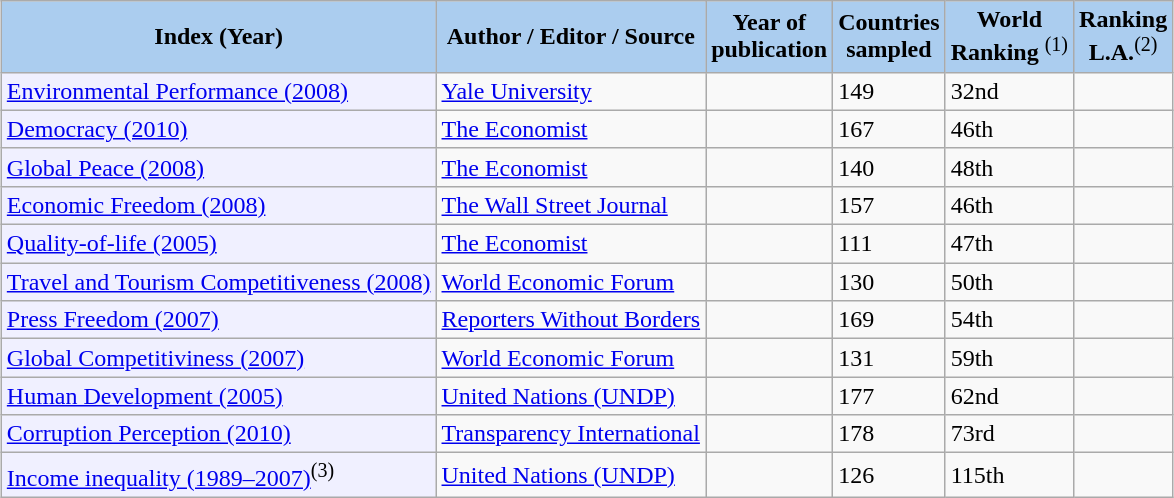<table class="wikitable" style="margin: 1em auto 1em auto">
<tr align=center>
<td bgcolor="#ABCDEF"><strong>Index  (Year)</strong></td>
<td bgcolor="#ABCDEF"><strong>Author / Editor / Source</strong></td>
<td bgcolor="#ABCDEF"><strong>Year of<br>publication</strong></td>
<td bgcolor="#ABCDEF"><strong>Countries<br>sampled</strong></td>
<td bgcolor="#ABCDEF"><strong>World <br> Ranking</strong> <sup>(1)</sup></td>
<td bgcolor="#ABCDEF"><strong>Ranking<br>L.A.</strong><sup>(2)</sup></td>
</tr>
<tr>
<td bgcolor="#f0f0ff"><a href='#'>Environmental Performance (2008)</a></td>
<td><a href='#'>Yale University</a></td>
<td></td>
<td>149</td>
<td>32nd</td>
<td></td>
</tr>
<tr>
<td bgcolor="#f0f0ff"><a href='#'>Democracy (2010)</a></td>
<td><a href='#'>The Economist</a></td>
<td></td>
<td>167</td>
<td>46th</td>
<td></td>
</tr>
<tr>
<td bgcolor="#f0f0ff"><a href='#'>Global Peace (2008)</a></td>
<td><a href='#'>The Economist</a></td>
<td></td>
<td>140</td>
<td>48th</td>
<td></td>
</tr>
<tr>
<td bgcolor="#f0f0ff"><a href='#'>Economic Freedom (2008)</a></td>
<td><a href='#'>The Wall Street Journal</a></td>
<td></td>
<td>157</td>
<td>46th</td>
<td></td>
</tr>
<tr>
<td bgcolor="#f0f0ff"><a href='#'>Quality-of-life (2005)</a></td>
<td><a href='#'>The Economist</a></td>
<td></td>
<td>111</td>
<td>47th</td>
<td></td>
</tr>
<tr>
<td bgcolor="#f0f0ff"><a href='#'>Travel and Tourism Competitiveness (2008)</a></td>
<td><a href='#'>World Economic Forum</a></td>
<td></td>
<td>130</td>
<td>50th</td>
<td></td>
</tr>
<tr>
<td bgcolor="#f0f0ff"><a href='#'>Press Freedom (2007)</a></td>
<td><a href='#'>Reporters Without Borders</a></td>
<td></td>
<td>169</td>
<td>54th</td>
<td></td>
</tr>
<tr>
<td bgcolor="#f0f0ff"><a href='#'>Global Competitiviness (2007)</a></td>
<td><a href='#'>World Economic Forum</a></td>
<td></td>
<td>131</td>
<td>59th</td>
<td></td>
</tr>
<tr>
<td bgcolor="#f0f0ff"><a href='#'>Human Development (2005)</a></td>
<td><a href='#'>United Nations (UNDP)</a></td>
<td></td>
<td>177</td>
<td>62nd</td>
<td></td>
</tr>
<tr>
<td bgcolor="#f0f0ff"><a href='#'>Corruption Perception (2010)</a></td>
<td><a href='#'>Transparency International</a></td>
<td></td>
<td>178</td>
<td>73rd</td>
<td></td>
</tr>
<tr>
<td bgcolor="#f0f0ff"><a href='#'>Income inequality (1989–2007)</a><sup>(3)</sup></td>
<td><a href='#'>United Nations (UNDP)</a></td>
<td></td>
<td>126</td>
<td>115th</td>
<td></td>
</tr>
</table>
